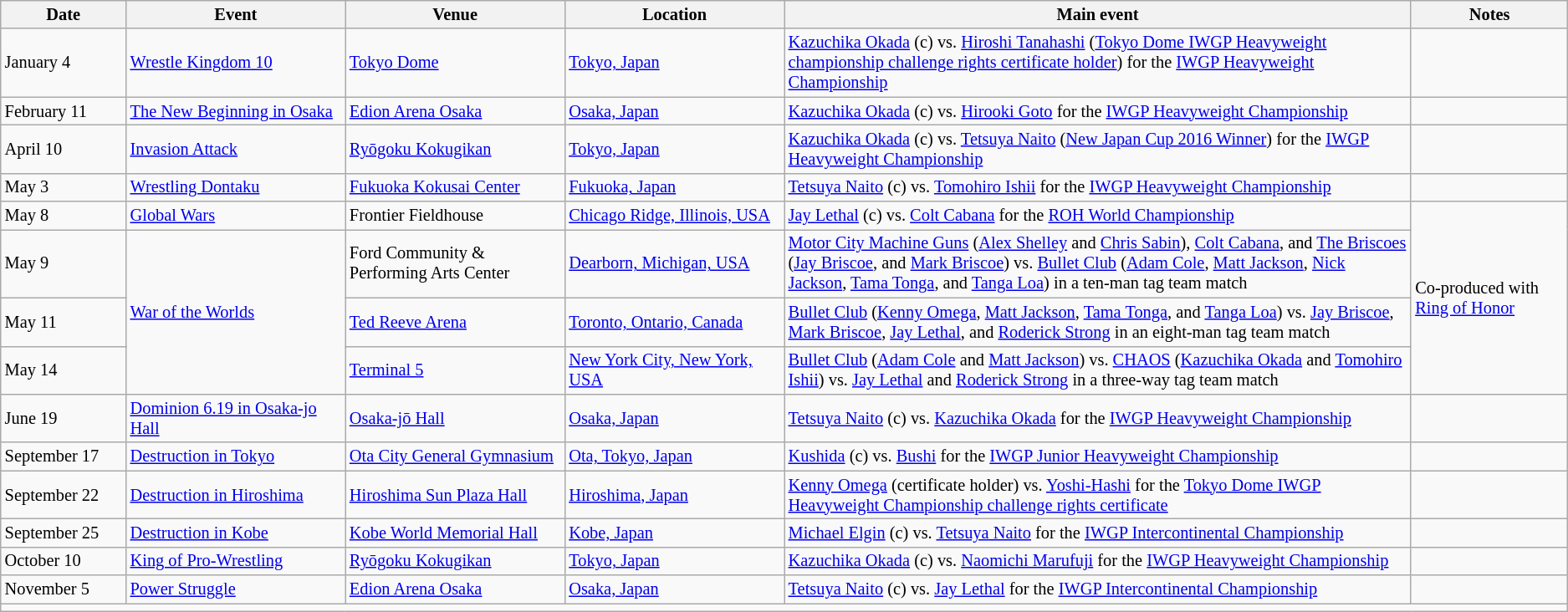<table class="sortable wikitable succession-box" style="font-size:85%;">
<tr>
<th width=8%>Date</th>
<th width=14%>Event</th>
<th width=14%>Venue</th>
<th width=14%>Location</th>
<th width=40%>Main event</th>
<th width=14%>Notes</th>
</tr>
<tr>
<td>January 4</td>
<td><a href='#'>Wrestle Kingdom 10</a></td>
<td><a href='#'>Tokyo Dome</a></td>
<td><a href='#'>Tokyo, Japan</a></td>
<td><a href='#'>Kazuchika Okada</a> (c) vs. <a href='#'>Hiroshi Tanahashi</a> (<a href='#'>Tokyo Dome IWGP Heavyweight championship challenge rights certificate holder</a>) for the <a href='#'>IWGP Heavyweight Championship</a></td>
<td></td>
</tr>
<tr>
<td>February 11</td>
<td><a href='#'>The New Beginning in Osaka</a></td>
<td><a href='#'>Edion Arena Osaka</a></td>
<td><a href='#'>Osaka, Japan</a></td>
<td><a href='#'>Kazuchika Okada</a> (c) vs. <a href='#'>Hirooki Goto</a> for the <a href='#'>IWGP Heavyweight Championship</a></td>
<td></td>
</tr>
<tr>
<td>April 10</td>
<td><a href='#'>Invasion Attack</a></td>
<td><a href='#'>Ryōgoku Kokugikan</a></td>
<td><a href='#'>Tokyo, Japan</a></td>
<td><a href='#'>Kazuchika Okada</a> (c) vs. <a href='#'>Tetsuya Naito</a> (<a href='#'>New Japan Cup 2016 Winner</a>)  for the <a href='#'>IWGP Heavyweight Championship</a></td>
<td></td>
</tr>
<tr>
<td>May 3</td>
<td><a href='#'>Wrestling Dontaku</a></td>
<td><a href='#'>Fukuoka Kokusai Center</a></td>
<td><a href='#'>Fukuoka, Japan</a></td>
<td><a href='#'>Tetsuya Naito</a> (c) vs. <a href='#'>Tomohiro Ishii</a> for the <a href='#'>IWGP Heavyweight Championship</a></td>
<td></td>
</tr>
<tr>
<td>May 8</td>
<td><a href='#'>Global Wars</a></td>
<td>Frontier Fieldhouse</td>
<td><a href='#'>Chicago Ridge, Illinois, USA</a></td>
<td><a href='#'>Jay Lethal</a> (c) vs. <a href='#'>Colt Cabana</a> for the <a href='#'>ROH World Championship</a></td>
<td rowspan="4">Co-produced with <a href='#'>Ring of Honor</a></td>
</tr>
<tr>
<td>May 9</td>
<td rowspan="3"><a href='#'>War of the Worlds</a></td>
<td>Ford Community & Performing Arts Center</td>
<td><a href='#'>Dearborn, Michigan, USA</a></td>
<td><a href='#'>Motor City Machine Guns</a> (<a href='#'>Alex Shelley</a> and  <a href='#'>Chris Sabin</a>), <a href='#'>Colt Cabana</a>, and <a href='#'>The Briscoes</a> (<a href='#'>Jay Briscoe</a>, and <a href='#'>Mark Briscoe</a>) vs. <a href='#'>Bullet Club</a> (<a href='#'>Adam Cole</a>, <a href='#'>Matt Jackson</a>, <a href='#'>Nick Jackson</a>, <a href='#'>Tama Tonga</a>, and <a href='#'>Tanga Loa</a>) in a ten-man tag team match</td>
</tr>
<tr>
<td>May 11</td>
<td><a href='#'>Ted Reeve Arena</a></td>
<td><a href='#'>Toronto, Ontario, Canada</a></td>
<td><a href='#'>Bullet Club</a> (<a href='#'>Kenny Omega</a>, <a href='#'>Matt Jackson</a>, <a href='#'>Tama Tonga</a>, and <a href='#'>Tanga Loa</a>) vs. <a href='#'>Jay Briscoe</a>, <a href='#'>Mark Briscoe</a>, <a href='#'>Jay Lethal</a>, and <a href='#'>Roderick Strong</a> in an eight-man tag team match</td>
</tr>
<tr>
<td>May 14</td>
<td><a href='#'>Terminal 5</a></td>
<td><a href='#'>New York City, New York, USA</a></td>
<td><a href='#'>Bullet Club</a> (<a href='#'>Adam Cole</a> and <a href='#'>Matt Jackson</a>) vs. <a href='#'>CHAOS</a> (<a href='#'>Kazuchika Okada</a> and <a href='#'>Tomohiro Ishii</a>) vs. <a href='#'>Jay Lethal</a> and <a href='#'>Roderick Strong</a> in a three-way tag team match</td>
</tr>
<tr>
<td>June 19</td>
<td><a href='#'>Dominion 6.19 in Osaka-jo Hall</a></td>
<td><a href='#'>Osaka-jō Hall</a></td>
<td><a href='#'>Osaka, Japan</a></td>
<td><a href='#'>Tetsuya Naito</a> (c) vs. <a href='#'>Kazuchika Okada</a> for the <a href='#'>IWGP Heavyweight Championship</a></td>
<td></td>
</tr>
<tr>
<td>September 17</td>
<td><a href='#'>Destruction in Tokyo</a></td>
<td><a href='#'>Ota City General Gymnasium</a></td>
<td><a href='#'>Ota, Tokyo, Japan</a></td>
<td><a href='#'>Kushida</a> (c) vs. <a href='#'>Bushi</a> for the <a href='#'>IWGP Junior Heavyweight Championship</a></td>
<td></td>
</tr>
<tr>
<td>September 22</td>
<td><a href='#'>Destruction in Hiroshima</a></td>
<td><a href='#'>Hiroshima Sun Plaza Hall</a></td>
<td><a href='#'>Hiroshima, Japan</a></td>
<td><a href='#'>Kenny Omega</a> (certificate holder) vs. <a href='#'>Yoshi-Hashi</a> for the <a href='#'>Tokyo Dome IWGP Heavyweight Championship challenge rights certificate</a></td>
<td></td>
</tr>
<tr>
<td>September 25</td>
<td><a href='#'>Destruction in Kobe</a></td>
<td><a href='#'>Kobe World Memorial Hall</a></td>
<td><a href='#'>Kobe, Japan</a></td>
<td><a href='#'>Michael Elgin</a> (c) vs. <a href='#'>Tetsuya Naito</a> for the <a href='#'>IWGP Intercontinental Championship</a></td>
<td></td>
</tr>
<tr>
<td>October 10</td>
<td><a href='#'>King of Pro-Wrestling</a></td>
<td><a href='#'>Ryōgoku Kokugikan</a></td>
<td><a href='#'>Tokyo, Japan</a></td>
<td><a href='#'>Kazuchika Okada</a> (c) vs. <a href='#'>Naomichi Marufuji</a> for the <a href='#'>IWGP Heavyweight Championship</a></td>
<td></td>
</tr>
<tr>
<td>November 5</td>
<td><a href='#'>Power Struggle</a></td>
<td><a href='#'>Edion Arena Osaka</a></td>
<td><a href='#'>Osaka, Japan</a></td>
<td><a href='#'>Tetsuya Naito</a> (c) vs. <a href='#'>Jay Lethal</a> for the <a href='#'>IWGP Intercontinental Championship</a></td>
<td></td>
</tr>
<tr>
<td colspan=6></td>
</tr>
</table>
